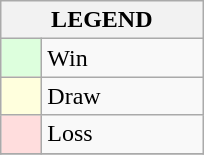<table class="wikitable" border="1">
<tr>
<th colspan="2">LEGEND</th>
</tr>
<tr>
<td style="background:#ddffdd;" width=20> </td>
<td width=100>Win</td>
</tr>
<tr>
<td style="background:#ffffdd"  width=20> </td>
<td width=100>Draw</td>
</tr>
<tr>
<td style="background:#ffdddd;" width=20> </td>
<td width=100>Loss</td>
</tr>
<tr>
</tr>
</table>
